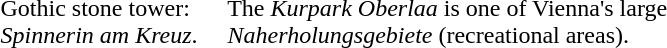<table>
<tr>
<td><br>Gothic stone tower:<br><em>Spinnerin am Kreuz</em>.</td>
<td><br>    The <em>Kurpark Oberlaa</em> is one of Vienna's large<br>
    <em>Naherholungsgebiete</em> (recreational areas).</td>
</tr>
</table>
